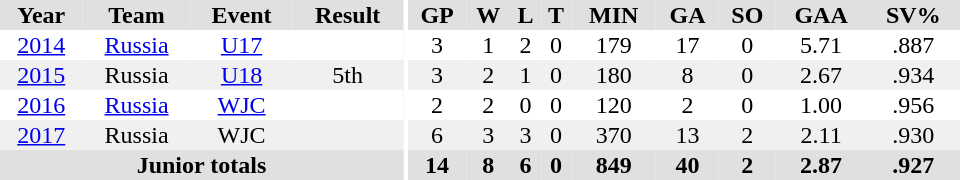<table border="0" cellpadding="1" cellspacing="0" ID="Table3" style="text-align:center; width:40em;">
<tr bgcolor="#e0e0e0">
<th>Year</th>
<th>Team</th>
<th>Event</th>
<th>Result</th>
<th rowspan="99" bgcolor="#ffffff"></th>
<th>GP</th>
<th>W</th>
<th>L</th>
<th>T</th>
<th>MIN</th>
<th>GA</th>
<th>SO</th>
<th>GAA</th>
<th>SV%</th>
</tr>
<tr>
<td><a href='#'>2014</a></td>
<td><a href='#'>Russia</a></td>
<td><a href='#'>U17</a></td>
<td></td>
<td>3</td>
<td>1</td>
<td>2</td>
<td>0</td>
<td>179</td>
<td>17</td>
<td>0</td>
<td>5.71</td>
<td>.887</td>
</tr>
<tr bgcolor="#f0f0f0">
<td><a href='#'>2015</a></td>
<td>Russia</td>
<td><a href='#'>U18</a></td>
<td>5th</td>
<td>3</td>
<td>2</td>
<td>1</td>
<td>0</td>
<td>180</td>
<td>8</td>
<td>0</td>
<td>2.67</td>
<td>.934</td>
</tr>
<tr>
<td><a href='#'>2016</a></td>
<td><a href='#'>Russia</a></td>
<td><a href='#'>WJC</a></td>
<td></td>
<td>2</td>
<td>2</td>
<td>0</td>
<td>0</td>
<td>120</td>
<td>2</td>
<td>0</td>
<td>1.00</td>
<td>.956</td>
</tr>
<tr bgcolor="#f0f0f0">
<td><a href='#'>2017</a></td>
<td>Russia</td>
<td>WJC</td>
<td></td>
<td>6</td>
<td>3</td>
<td>3</td>
<td>0</td>
<td>370</td>
<td>13</td>
<td>2</td>
<td>2.11</td>
<td>.930</td>
</tr>
<tr bgcolor="#e0e0e0">
<th colspan="4">Junior totals</th>
<th>14</th>
<th>8</th>
<th>6</th>
<th>0</th>
<th>849</th>
<th>40</th>
<th>2</th>
<th>2.87</th>
<th>.927</th>
</tr>
</table>
